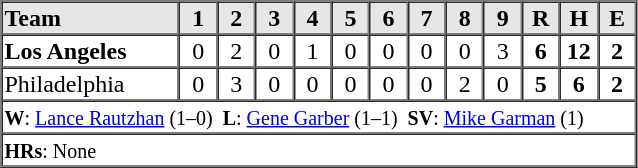<table border=1 cellspacing=0 width=425 style="margin-left:3em;">
<tr style="text-align:center; background-color:#e6e6e6;">
<th align=left width=28%>Team</th>
<th width=6%>1</th>
<th width=6%>2</th>
<th width=6%>3</th>
<th width=6%>4</th>
<th width=6%>5</th>
<th width=6%>6</th>
<th width=6%>7</th>
<th width=6%>8</th>
<th width=6%>9</th>
<th width=6%>R</th>
<th width=6%>H</th>
<th width=6%>E</th>
</tr>
<tr style="text-align:center;">
<td align=left><strong>Los Angeles</strong></td>
<td>0</td>
<td>2</td>
<td>0</td>
<td>1</td>
<td>0</td>
<td>0</td>
<td>0</td>
<td>0</td>
<td>3</td>
<td><strong>6</strong></td>
<td><strong>12</strong></td>
<td><strong>2</strong></td>
</tr>
<tr style="text-align:center;">
<td align=left>Philadelphia</td>
<td>0</td>
<td>3</td>
<td>0</td>
<td>0</td>
<td>0</td>
<td>0</td>
<td>0</td>
<td>2</td>
<td>0</td>
<td><strong>5</strong></td>
<td><strong>6</strong></td>
<td><strong>2</strong></td>
</tr>
<tr style="text-align:left;">
<td colspan=13><small><strong>W</strong>: <a href='#'>Lance Rautzhan</a> (1–0)  <strong>L</strong>: <a href='#'>Gene Garber</a> (1–1)  <strong>SV</strong>: <a href='#'>Mike Garman</a> (1)</small></td>
</tr>
<tr style="text-align:left;">
<td colspan=13><small><strong>HRs</strong>: None</small></td>
</tr>
</table>
